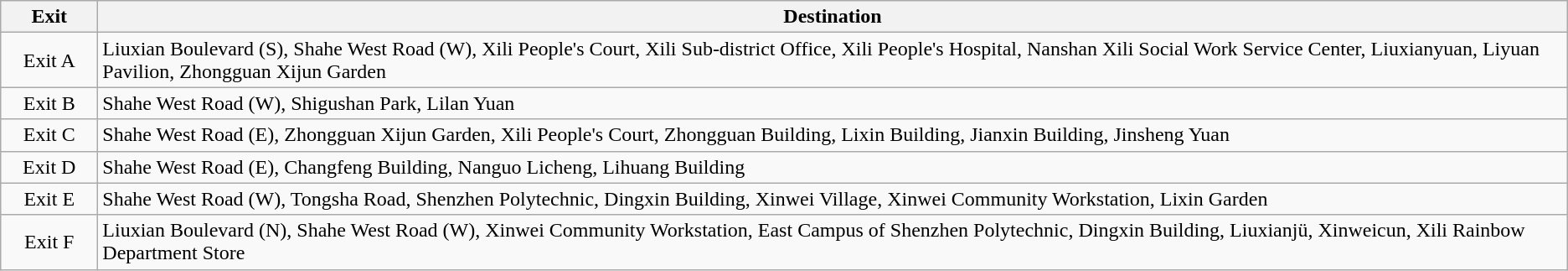<table class="wikitable">
<tr>
<th style="width:70px">Exit</th>
<th>Destination</th>
</tr>
<tr>
<td align="center">Exit A</td>
<td>Liuxian Boulevard (S), Shahe West Road (W), Xili People's Court, Xili Sub-district Office, Xili People's Hospital, Nanshan Xili Social Work Service Center, Liuxianyuan, Liyuan Pavilion, Zhongguan Xijun Garden</td>
</tr>
<tr>
<td align="center">Exit B</td>
<td>Shahe West Road (W), Shigushan Park, Lilan Yuan</td>
</tr>
<tr>
<td align="center">Exit C</td>
<td>Shahe West Road (E), Zhongguan Xijun Garden, Xili People's Court, Zhongguan Building, Lixin Building, Jianxin Building, Jinsheng Yuan</td>
</tr>
<tr>
<td align="center">Exit D</td>
<td>Shahe West Road (E), Changfeng Building, Nanguo Licheng, Lihuang Building</td>
</tr>
<tr>
<td align="center">Exit E</td>
<td>Shahe West Road (W), Tongsha Road, Shenzhen Polytechnic, Dingxin Building, Xinwei Village, Xinwei Community Workstation, Lixin Garden</td>
</tr>
<tr>
<td align="center">Exit F</td>
<td>Liuxian Boulevard (N), Shahe West Road (W), Xinwei Community Workstation, East Campus of Shenzhen Polytechnic, Dingxin Building, Liuxianjü, Xinweicun, Xili Rainbow Department Store</td>
</tr>
</table>
